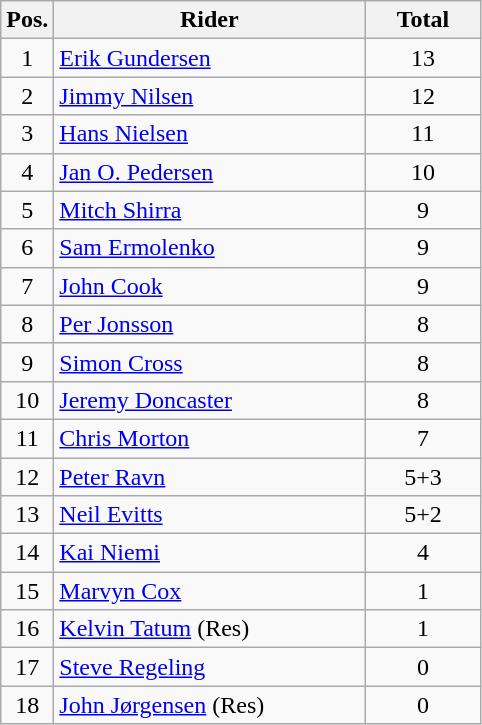<table class=wikitable>
<tr>
<th width=25px>Pos.</th>
<th width=200px>Rider</th>
<th width=70px>Total</th>
</tr>
<tr align=center >
<td>1</td>
<td align=left> <a href='#'>Erik Gundersen</a></td>
<td>13</td>
</tr>
<tr align=center >
<td>2</td>
<td align=left> <a href='#'>Jimmy Nilsen</a></td>
<td>12</td>
</tr>
<tr align=center >
<td>3</td>
<td align=left> <a href='#'>Hans Nielsen</a></td>
<td>11</td>
</tr>
<tr align=center >
<td>4</td>
<td align=left> <a href='#'>Jan O. Pedersen</a></td>
<td>10</td>
</tr>
<tr align=center >
<td>5</td>
<td align=left> <a href='#'>Mitch Shirra</a></td>
<td>9</td>
</tr>
<tr align=center >
<td>6</td>
<td align=left> <a href='#'>Sam Ermolenko</a></td>
<td>9</td>
</tr>
<tr align=center >
<td>7</td>
<td align=left> <a href='#'>John Cook</a></td>
<td>9</td>
</tr>
<tr align=center >
<td>8</td>
<td align=left> <a href='#'>Per Jonsson</a></td>
<td>8</td>
</tr>
<tr align=center >
<td>9</td>
<td align=left> <a href='#'>Simon Cross</a></td>
<td>8</td>
</tr>
<tr align=center >
<td>10</td>
<td align=left> <a href='#'>Jeremy Doncaster</a></td>
<td>8</td>
</tr>
<tr align=center >
<td>11</td>
<td align=left> <a href='#'>Chris Morton</a></td>
<td>7</td>
</tr>
<tr align=center >
<td>12</td>
<td align=left> <a href='#'>Peter Ravn</a></td>
<td>5+3</td>
</tr>
<tr align=center>
<td>13</td>
<td align=left> <a href='#'>Neil Evitts</a></td>
<td>5+2</td>
</tr>
<tr align=center>
<td>14</td>
<td align=left> <a href='#'>Kai Niemi</a></td>
<td>4</td>
</tr>
<tr align=center>
<td>15</td>
<td align=left> <a href='#'>Marvyn Cox</a></td>
<td>1</td>
</tr>
<tr align=center>
<td>16</td>
<td align=left> <a href='#'>Kelvin Tatum</a> (Res)</td>
<td>1</td>
</tr>
<tr align=center>
<td>17</td>
<td align=left> <a href='#'>Steve Regeling</a></td>
<td>0</td>
</tr>
<tr align=center>
<td>18</td>
<td align=left> <a href='#'>John Jørgensen</a> (Res)</td>
<td>0</td>
</tr>
</table>
